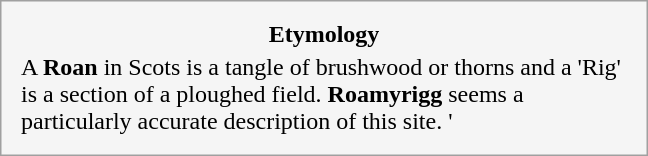<table style="float:right; margin:1em 1em 1em 1em; width:27em; border: 1px solid #a0a0a0; padding: 10px; background-color: #F5F5F5; text-align:left;">
<tr style="text-align:center;">
<td><strong>Etymology</strong></td>
</tr>
<tr style="text-align:left; font-size:x-medium;">
<td>A <strong>Roan</strong> in Scots is a tangle of brushwood or thorns and a 'Rig' is a section of a ploughed field. <strong>Roamyrigg</strong> seems a particularly accurate description of this site. '</td>
</tr>
</table>
